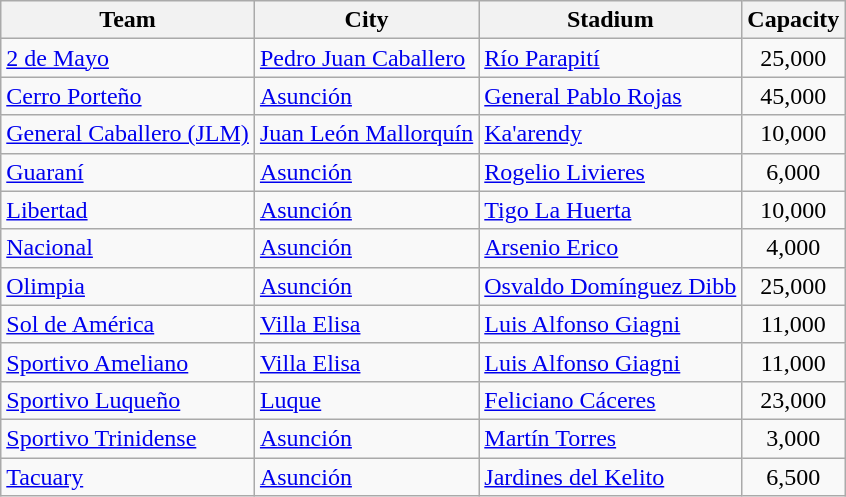<table class="wikitable sortable">
<tr>
<th>Team</th>
<th>City</th>
<th>Stadium</th>
<th>Capacity</th>
</tr>
<tr>
<td><a href='#'>2 de Mayo</a></td>
<td><a href='#'>Pedro Juan Caballero</a></td>
<td><a href='#'>Río Parapití</a></td>
<td align="center">25,000</td>
</tr>
<tr>
<td><a href='#'>Cerro Porteño</a></td>
<td><a href='#'>Asunción</a></td>
<td><a href='#'>General Pablo Rojas</a></td>
<td align="center">45,000</td>
</tr>
<tr>
<td><a href='#'>General Caballero (JLM)</a></td>
<td><a href='#'>Juan León Mallorquín</a></td>
<td><a href='#'>Ka'arendy</a></td>
<td align="center">10,000</td>
</tr>
<tr>
<td><a href='#'>Guaraní</a></td>
<td><a href='#'>Asunción</a></td>
<td><a href='#'>Rogelio Livieres</a></td>
<td align="center">6,000</td>
</tr>
<tr>
<td><a href='#'>Libertad</a></td>
<td><a href='#'>Asunción</a></td>
<td><a href='#'>Tigo La Huerta</a></td>
<td align="center">10,000</td>
</tr>
<tr>
<td><a href='#'>Nacional</a></td>
<td><a href='#'>Asunción</a></td>
<td><a href='#'>Arsenio Erico</a></td>
<td align="center">4,000</td>
</tr>
<tr>
<td><a href='#'>Olimpia</a></td>
<td><a href='#'>Asunción</a></td>
<td><a href='#'>Osvaldo Domínguez Dibb</a></td>
<td align="center">25,000</td>
</tr>
<tr>
<td><a href='#'>Sol de América</a></td>
<td><a href='#'>Villa Elisa</a></td>
<td><a href='#'>Luis Alfonso Giagni</a></td>
<td align="center">11,000</td>
</tr>
<tr>
<td><a href='#'>Sportivo Ameliano</a></td>
<td><a href='#'>Villa Elisa</a></td>
<td><a href='#'>Luis Alfonso Giagni</a></td>
<td align="center">11,000</td>
</tr>
<tr>
<td><a href='#'>Sportivo Luqueño</a></td>
<td><a href='#'>Luque</a></td>
<td><a href='#'>Feliciano Cáceres</a></td>
<td align="center">23,000</td>
</tr>
<tr>
<td><a href='#'>Sportivo Trinidense</a></td>
<td><a href='#'>Asunción</a></td>
<td><a href='#'>Martín Torres</a></td>
<td align="center">3,000</td>
</tr>
<tr>
<td><a href='#'>Tacuary</a></td>
<td><a href='#'>Asunción</a></td>
<td><a href='#'>Jardines del Kelito</a></td>
<td align="center">6,500</td>
</tr>
</table>
